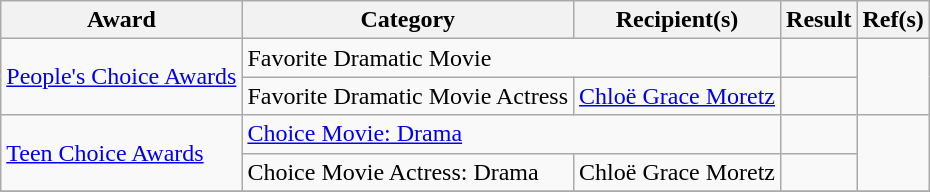<table class="wikitable sortable">
<tr>
<th>Award</th>
<th>Category</th>
<th>Recipient(s)</th>
<th>Result</th>
<th>Ref(s)</th>
</tr>
<tr>
<td rowspan="2"><a href='#'>People's Choice Awards</a></td>
<td colspan="2">Favorite Dramatic Movie</td>
<td></td>
<td rowspan="2"></td>
</tr>
<tr>
<td>Favorite Dramatic Movie Actress</td>
<td><a href='#'>Chloë Grace Moretz</a></td>
<td></td>
</tr>
<tr>
<td rowspan="2"><a href='#'>Teen Choice Awards</a></td>
<td colspan="2"><a href='#'>Choice Movie: Drama</a></td>
<td></td>
<td rowspan="2"></td>
</tr>
<tr>
<td>Choice Movie Actress: Drama</td>
<td>Chloë Grace Moretz</td>
<td></td>
</tr>
<tr>
</tr>
</table>
